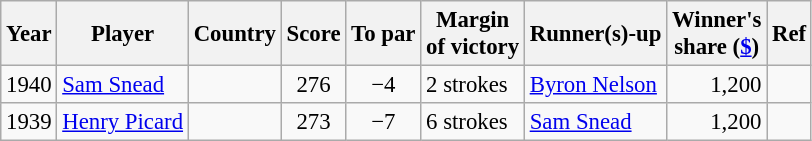<table class="wikitable" style="font-size:95%">
<tr>
<th>Year</th>
<th>Player</th>
<th>Country</th>
<th>Score</th>
<th>To par</th>
<th>Margin<br>of victory</th>
<th>Runner(s)-up</th>
<th>Winner's<br>share (<a href='#'>$</a>)</th>
<th>Ref</th>
</tr>
<tr>
<td>1940</td>
<td><a href='#'>Sam Snead</a></td>
<td></td>
<td align=center>276</td>
<td align=center>−4</td>
<td>2 strokes</td>
<td> <a href='#'>Byron Nelson</a></td>
<td align=right>1,200</td>
<td></td>
</tr>
<tr>
<td>1939</td>
<td><a href='#'>Henry Picard</a></td>
<td></td>
<td align=center>273</td>
<td align=center>−7</td>
<td>6 strokes</td>
<td> <a href='#'>Sam Snead</a></td>
<td align=right>1,200</td>
<td></td>
</tr>
</table>
